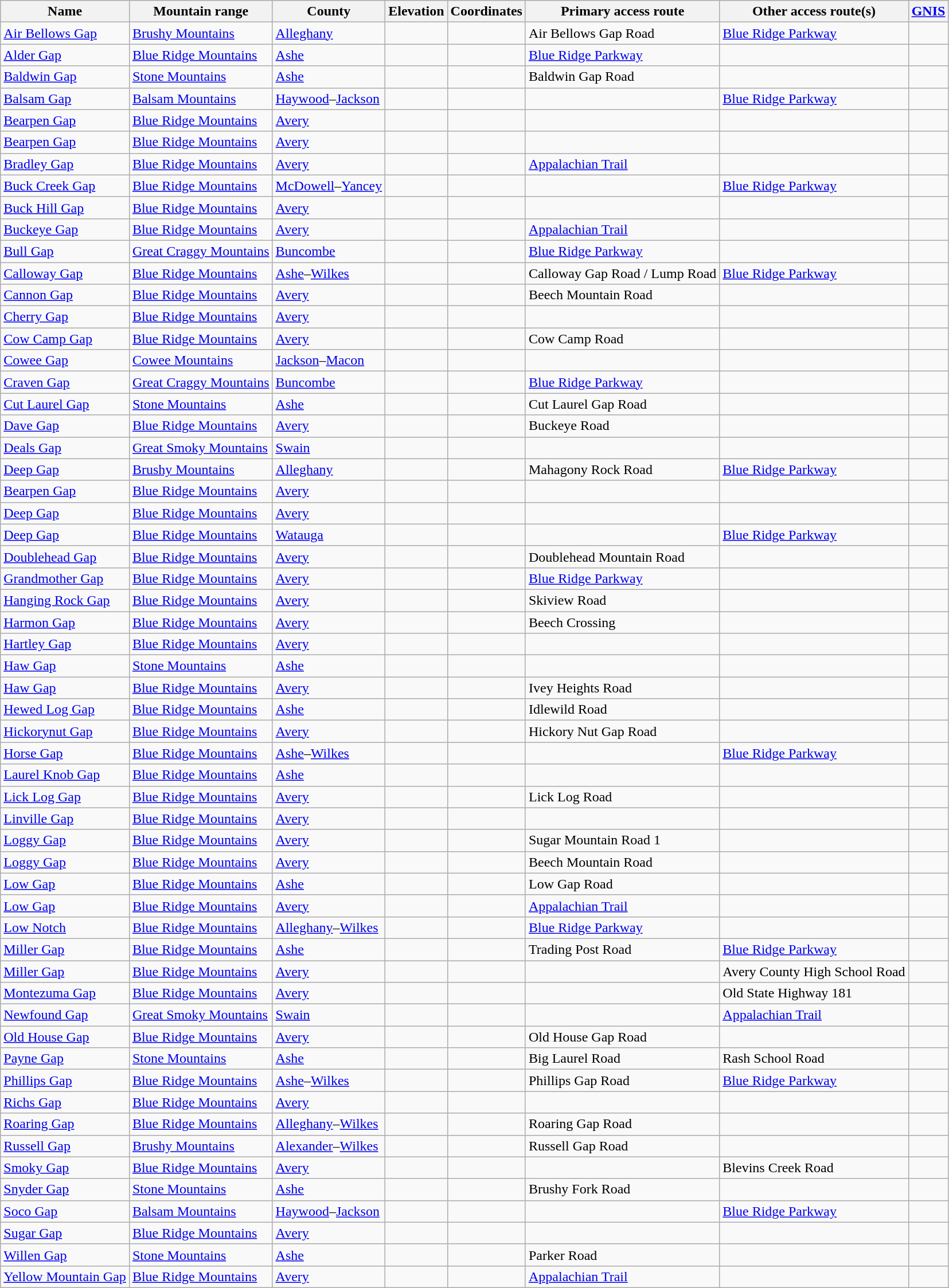<table class="wikitable sortable">
<tr>
<th>Name</th>
<th>Mountain range</th>
<th>County</th>
<th>Elevation</th>
<th>Coordinates</th>
<th>Primary access route</th>
<th>Other access route(s)</th>
<th><a href='#'>GNIS</a></th>
</tr>
<tr>
<td><a href='#'>Air Bellows Gap</a></td>
<td><a href='#'>Brushy Mountains</a></td>
<td><a href='#'>Alleghany</a></td>
<td></td>
<td></td>
<td>Air Bellows Gap Road</td>
<td><a href='#'>Blue Ridge Parkway</a></td>
<td></td>
</tr>
<tr>
<td><a href='#'>Alder Gap</a></td>
<td><a href='#'>Blue Ridge Mountains</a></td>
<td><a href='#'>Ashe</a></td>
<td></td>
<td></td>
<td><a href='#'>Blue Ridge Parkway</a></td>
<td></td>
<td></td>
</tr>
<tr>
<td><a href='#'>Baldwin Gap</a></td>
<td><a href='#'>Stone Mountains</a></td>
<td><a href='#'>Ashe</a></td>
<td></td>
<td></td>
<td>Baldwin Gap Road</td>
<td></td>
<td></td>
</tr>
<tr>
<td><a href='#'>Balsam Gap</a></td>
<td><a href='#'>Balsam Mountains</a></td>
<td><a href='#'>Haywood</a>–<a href='#'>Jackson</a></td>
<td></td>
<td></td>
<td></td>
<td><a href='#'>Blue Ridge Parkway</a></td>
<td></td>
</tr>
<tr>
<td><a href='#'>Bearpen Gap</a></td>
<td><a href='#'>Blue Ridge Mountains</a></td>
<td><a href='#'>Avery</a></td>
<td></td>
<td></td>
<td></td>
<td></td>
<td></td>
</tr>
<tr>
<td><a href='#'>Bearpen Gap</a></td>
<td><a href='#'>Blue Ridge Mountains</a></td>
<td><a href='#'>Avery</a></td>
<td></td>
<td></td>
<td></td>
<td></td>
<td></td>
</tr>
<tr>
<td><a href='#'>Bradley Gap</a></td>
<td><a href='#'>Blue Ridge Mountains</a></td>
<td><a href='#'>Avery</a></td>
<td></td>
<td></td>
<td><a href='#'>Appalachian Trail</a></td>
<td></td>
<td></td>
</tr>
<tr>
<td><a href='#'>Buck Creek Gap</a></td>
<td><a href='#'>Blue Ridge Mountains</a></td>
<td><a href='#'>McDowell</a>–<a href='#'>Yancey</a></td>
<td></td>
<td></td>
<td></td>
<td><a href='#'>Blue Ridge Parkway</a></td>
<td></td>
</tr>
<tr>
<td><a href='#'>Buck Hill Gap</a></td>
<td><a href='#'>Blue Ridge Mountains</a></td>
<td><a href='#'>Avery</a></td>
<td></td>
<td></td>
<td></td>
<td></td>
<td></td>
</tr>
<tr>
<td><a href='#'>Buckeye Gap</a></td>
<td><a href='#'>Blue Ridge Mountains</a></td>
<td><a href='#'>Avery</a></td>
<td></td>
<td></td>
<td><a href='#'>Appalachian Trail</a></td>
<td></td>
<td></td>
</tr>
<tr>
<td><a href='#'>Bull Gap</a></td>
<td><a href='#'>Great Craggy Mountains</a></td>
<td><a href='#'>Buncombe</a></td>
<td></td>
<td></td>
<td><a href='#'>Blue Ridge Parkway</a></td>
<td></td>
<td></td>
</tr>
<tr>
<td><a href='#'>Calloway Gap</a></td>
<td><a href='#'>Blue Ridge Mountains</a></td>
<td><a href='#'>Ashe</a>–<a href='#'>Wilkes</a></td>
<td></td>
<td></td>
<td>Calloway Gap Road / Lump Road</td>
<td><a href='#'>Blue Ridge Parkway</a></td>
<td></td>
</tr>
<tr>
<td><a href='#'>Cannon Gap</a></td>
<td><a href='#'>Blue Ridge Mountains</a></td>
<td><a href='#'>Avery</a></td>
<td></td>
<td></td>
<td>Beech Mountain Road</td>
<td></td>
<td></td>
</tr>
<tr>
<td><a href='#'>Cherry Gap</a></td>
<td><a href='#'>Blue Ridge Mountains</a></td>
<td><a href='#'>Avery</a></td>
<td></td>
<td></td>
<td></td>
<td></td>
<td></td>
</tr>
<tr>
<td><a href='#'>Cow Camp Gap</a></td>
<td><a href='#'>Blue Ridge Mountains</a></td>
<td><a href='#'>Avery</a></td>
<td></td>
<td></td>
<td>Cow Camp Road</td>
<td></td>
<td></td>
</tr>
<tr>
<td><a href='#'>Cowee Gap</a></td>
<td><a href='#'>Cowee Mountains</a></td>
<td><a href='#'>Jackson</a>–<a href='#'>Macon</a></td>
<td></td>
<td></td>
<td></td>
<td></td>
<td></td>
</tr>
<tr>
<td><a href='#'>Craven Gap</a></td>
<td><a href='#'>Great Craggy Mountains</a></td>
<td><a href='#'>Buncombe</a></td>
<td></td>
<td></td>
<td><a href='#'>Blue Ridge Parkway</a></td>
<td></td>
<td></td>
</tr>
<tr>
<td><a href='#'>Cut Laurel Gap</a></td>
<td><a href='#'>Stone Mountains</a></td>
<td><a href='#'>Ashe</a></td>
<td></td>
<td></td>
<td>Cut Laurel Gap Road</td>
<td></td>
<td></td>
</tr>
<tr>
<td><a href='#'>Dave Gap</a></td>
<td><a href='#'>Blue Ridge Mountains</a></td>
<td><a href='#'>Avery</a></td>
<td></td>
<td></td>
<td>Buckeye Road</td>
<td></td>
<td></td>
</tr>
<tr>
<td><a href='#'>Deals Gap</a></td>
<td><a href='#'>Great Smoky Mountains</a></td>
<td><a href='#'>Swain</a></td>
<td></td>
<td></td>
<td></td>
<td></td>
<td></td>
</tr>
<tr>
<td><a href='#'>Deep Gap</a></td>
<td><a href='#'>Brushy Mountains</a></td>
<td><a href='#'>Alleghany</a></td>
<td></td>
<td></td>
<td>Mahagony Rock Road</td>
<td><a href='#'>Blue Ridge Parkway</a></td>
<td></td>
</tr>
<tr>
<td><a href='#'>Bearpen Gap</a></td>
<td><a href='#'>Blue Ridge Mountains</a></td>
<td><a href='#'>Avery</a></td>
<td></td>
<td></td>
<td></td>
<td></td>
<td></td>
</tr>
<tr>
<td><a href='#'>Deep Gap</a></td>
<td><a href='#'>Blue Ridge Mountains</a></td>
<td><a href='#'>Avery</a></td>
<td></td>
<td></td>
<td></td>
<td></td>
<td></td>
</tr>
<tr>
<td><a href='#'>Deep Gap</a></td>
<td><a href='#'>Blue Ridge Mountains</a></td>
<td><a href='#'>Watauga</a></td>
<td></td>
<td></td>
<td></td>
<td><a href='#'>Blue Ridge Parkway</a></td>
<td></td>
</tr>
<tr>
<td><a href='#'>Doublehead Gap</a></td>
<td><a href='#'>Blue Ridge Mountains</a></td>
<td><a href='#'>Avery</a></td>
<td></td>
<td></td>
<td>Doublehead Mountain Road</td>
<td></td>
<td></td>
</tr>
<tr>
<td><a href='#'>Grandmother Gap</a></td>
<td><a href='#'>Blue Ridge Mountains</a></td>
<td><a href='#'>Avery</a></td>
<td></td>
<td></td>
<td><a href='#'>Blue Ridge Parkway</a></td>
<td></td>
<td></td>
</tr>
<tr>
<td><a href='#'>Hanging Rock Gap</a></td>
<td><a href='#'>Blue Ridge Mountains</a></td>
<td><a href='#'>Avery</a></td>
<td></td>
<td></td>
<td>Skiview Road</td>
<td></td>
<td></td>
</tr>
<tr>
<td><a href='#'>Harmon Gap</a></td>
<td><a href='#'>Blue Ridge Mountains</a></td>
<td><a href='#'>Avery</a></td>
<td></td>
<td></td>
<td>Beech Crossing</td>
<td></td>
<td></td>
</tr>
<tr>
<td><a href='#'>Hartley Gap</a></td>
<td><a href='#'>Blue Ridge Mountains</a></td>
<td><a href='#'>Avery</a></td>
<td></td>
<td></td>
<td></td>
<td></td>
<td></td>
</tr>
<tr>
<td><a href='#'>Haw Gap</a></td>
<td><a href='#'>Stone Mountains</a></td>
<td><a href='#'>Ashe</a></td>
<td></td>
<td></td>
<td></td>
<td></td>
<td></td>
</tr>
<tr>
<td><a href='#'>Haw Gap</a></td>
<td><a href='#'>Blue Ridge Mountains</a></td>
<td><a href='#'>Avery</a></td>
<td></td>
<td></td>
<td>Ivey Heights Road</td>
<td></td>
<td></td>
</tr>
<tr>
<td><a href='#'>Hewed Log Gap</a></td>
<td><a href='#'>Blue Ridge Mountains</a></td>
<td><a href='#'>Ashe</a></td>
<td></td>
<td></td>
<td>Idlewild Road</td>
<td></td>
<td></td>
</tr>
<tr>
<td><a href='#'>Hickorynut Gap</a></td>
<td><a href='#'>Blue Ridge Mountains</a></td>
<td><a href='#'>Avery</a></td>
<td></td>
<td></td>
<td>Hickory Nut Gap Road</td>
<td></td>
<td></td>
</tr>
<tr>
<td><a href='#'>Horse Gap</a></td>
<td><a href='#'>Blue Ridge Mountains</a></td>
<td><a href='#'>Ashe</a>–<a href='#'>Wilkes</a></td>
<td></td>
<td></td>
<td></td>
<td><a href='#'>Blue Ridge Parkway</a></td>
<td></td>
</tr>
<tr>
<td><a href='#'>Laurel Knob Gap</a></td>
<td><a href='#'>Blue Ridge Mountains</a></td>
<td><a href='#'>Ashe</a></td>
<td></td>
<td></td>
<td></td>
<td></td>
<td></td>
</tr>
<tr>
<td><a href='#'>Lick Log Gap</a></td>
<td><a href='#'>Blue Ridge Mountains</a></td>
<td><a href='#'>Avery</a></td>
<td></td>
<td></td>
<td>Lick Log Road</td>
<td></td>
<td></td>
</tr>
<tr>
<td><a href='#'>Linville Gap</a></td>
<td><a href='#'>Blue Ridge Mountains</a></td>
<td><a href='#'>Avery</a></td>
<td></td>
<td></td>
<td></td>
<td></td>
<td></td>
</tr>
<tr>
<td><a href='#'>Loggy Gap</a></td>
<td><a href='#'>Blue Ridge Mountains</a></td>
<td><a href='#'>Avery</a></td>
<td></td>
<td></td>
<td>Sugar Mountain Road 1</td>
<td></td>
<td></td>
</tr>
<tr>
<td><a href='#'>Loggy Gap</a></td>
<td><a href='#'>Blue Ridge Mountains</a></td>
<td><a href='#'>Avery</a></td>
<td></td>
<td></td>
<td>Beech Mountain Road</td>
<td></td>
<td></td>
</tr>
<tr>
<td><a href='#'>Low Gap</a></td>
<td><a href='#'>Blue Ridge Mountains</a></td>
<td><a href='#'>Ashe</a></td>
<td></td>
<td></td>
<td>Low Gap Road</td>
<td></td>
<td></td>
</tr>
<tr>
<td><a href='#'>Low Gap</a></td>
<td><a href='#'>Blue Ridge Mountains</a></td>
<td><a href='#'>Avery</a></td>
<td></td>
<td></td>
<td><a href='#'>Appalachian Trail</a></td>
<td></td>
<td></td>
</tr>
<tr>
<td><a href='#'>Low Notch</a></td>
<td><a href='#'>Blue Ridge Mountains</a></td>
<td><a href='#'>Alleghany</a>–<a href='#'>Wilkes</a></td>
<td></td>
<td></td>
<td><a href='#'>Blue Ridge Parkway</a></td>
<td></td>
<td></td>
</tr>
<tr>
<td><a href='#'>Miller Gap</a></td>
<td><a href='#'>Blue Ridge Mountains</a></td>
<td><a href='#'>Ashe</a></td>
<td></td>
<td></td>
<td>Trading Post Road</td>
<td><a href='#'>Blue Ridge Parkway</a></td>
<td></td>
</tr>
<tr>
<td><a href='#'>Miller Gap</a></td>
<td><a href='#'>Blue Ridge Mountains</a></td>
<td><a href='#'>Avery</a></td>
<td></td>
<td></td>
<td></td>
<td>Avery County High School Road</td>
<td></td>
</tr>
<tr>
<td><a href='#'>Montezuma Gap</a></td>
<td><a href='#'>Blue Ridge Mountains</a></td>
<td><a href='#'>Avery</a></td>
<td></td>
<td></td>
<td></td>
<td>Old State Highway 181</td>
<td></td>
</tr>
<tr>
<td><a href='#'>Newfound Gap</a></td>
<td><a href='#'>Great Smoky Mountains</a></td>
<td><a href='#'>Swain</a></td>
<td></td>
<td></td>
<td></td>
<td><a href='#'>Appalachian Trail</a></td>
<td></td>
</tr>
<tr>
<td><a href='#'>Old House Gap</a></td>
<td><a href='#'>Blue Ridge Mountains</a></td>
<td><a href='#'>Avery</a></td>
<td></td>
<td></td>
<td>Old House Gap Road</td>
<td></td>
<td></td>
</tr>
<tr>
<td><a href='#'>Payne Gap</a></td>
<td><a href='#'>Stone Mountains</a></td>
<td><a href='#'>Ashe</a></td>
<td></td>
<td></td>
<td>Big Laurel Road</td>
<td>Rash School Road</td>
<td></td>
</tr>
<tr>
<td><a href='#'>Phillips Gap</a></td>
<td><a href='#'>Blue Ridge Mountains</a></td>
<td><a href='#'>Ashe</a>–<a href='#'>Wilkes</a></td>
<td></td>
<td></td>
<td>Phillips Gap Road</td>
<td><a href='#'>Blue Ridge Parkway</a></td>
<td></td>
</tr>
<tr>
<td><a href='#'>Richs Gap</a></td>
<td><a href='#'>Blue Ridge Mountains</a></td>
<td><a href='#'>Avery</a></td>
<td></td>
<td></td>
<td></td>
<td></td>
<td></td>
</tr>
<tr>
<td><a href='#'>Roaring Gap</a></td>
<td><a href='#'>Blue Ridge Mountains</a></td>
<td><a href='#'>Alleghany</a>–<a href='#'>Wilkes</a></td>
<td></td>
<td></td>
<td>Roaring Gap Road</td>
<td></td>
<td></td>
</tr>
<tr>
<td><a href='#'>Russell Gap</a></td>
<td><a href='#'>Brushy Mountains</a></td>
<td><a href='#'>Alexander</a>–<a href='#'>Wilkes</a></td>
<td></td>
<td></td>
<td>Russell Gap Road</td>
<td></td>
<td></td>
</tr>
<tr>
<td><a href='#'>Smoky Gap</a></td>
<td><a href='#'>Blue Ridge Mountains</a></td>
<td><a href='#'>Avery</a></td>
<td></td>
<td></td>
<td></td>
<td>Blevins Creek Road</td>
<td></td>
</tr>
<tr>
<td><a href='#'>Snyder Gap</a></td>
<td><a href='#'>Stone Mountains</a></td>
<td><a href='#'>Ashe</a></td>
<td></td>
<td></td>
<td>Brushy Fork Road</td>
<td></td>
<td></td>
</tr>
<tr>
<td><a href='#'>Soco Gap</a></td>
<td><a href='#'>Balsam Mountains</a></td>
<td><a href='#'>Haywood</a>–<a href='#'>Jackson</a></td>
<td></td>
<td></td>
<td></td>
<td><a href='#'>Blue Ridge Parkway</a></td>
<td></td>
</tr>
<tr>
<td><a href='#'>Sugar Gap</a></td>
<td><a href='#'>Blue Ridge Mountains</a></td>
<td><a href='#'>Avery</a></td>
<td></td>
<td></td>
<td></td>
<td></td>
<td></td>
</tr>
<tr>
<td><a href='#'>Willen Gap</a></td>
<td><a href='#'>Stone Mountains</a></td>
<td><a href='#'>Ashe</a></td>
<td></td>
<td></td>
<td>Parker Road</td>
<td></td>
<td></td>
</tr>
<tr>
<td><a href='#'>Yellow Mountain Gap</a></td>
<td><a href='#'>Blue Ridge Mountains</a></td>
<td><a href='#'>Avery</a></td>
<td></td>
<td></td>
<td><a href='#'>Appalachian Trail</a></td>
<td></td>
<td></td>
</tr>
</table>
